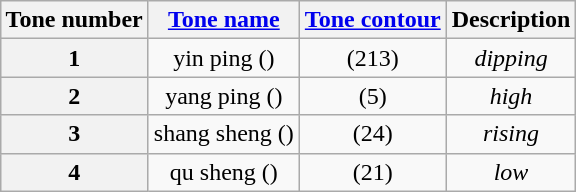<table class="wikitable" style="text-align:center; margin:1em auto 1em auto">
<tr>
<th>Tone number</th>
<th><a href='#'>Tone name</a></th>
<th><a href='#'>Tone contour</a></th>
<th>Description</th>
</tr>
<tr>
<th>1</th>
<td>yin ping ()</td>
<td> (213)</td>
<td><em>dipping</em></td>
</tr>
<tr>
<th>2</th>
<td>yang ping ()</td>
<td> (5)</td>
<td><em>high</em></td>
</tr>
<tr>
<th>3</th>
<td>shang sheng ()</td>
<td> (24)</td>
<td><em>rising</em></td>
</tr>
<tr>
<th>4</th>
<td>qu sheng ()</td>
<td> (21)</td>
<td><em>low</em></td>
</tr>
</table>
